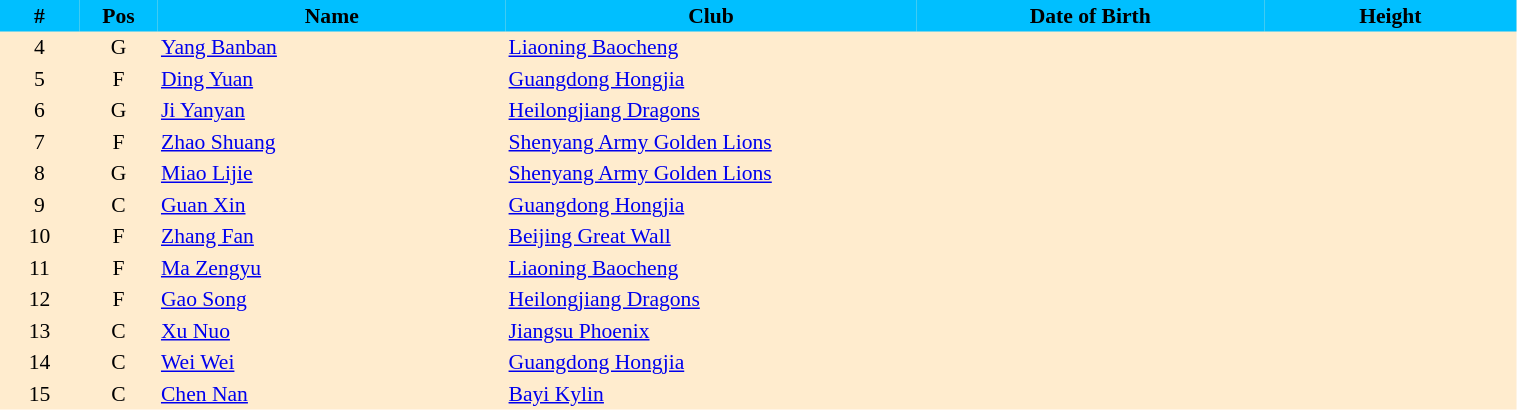<table border=0 cellpadding=2 cellspacing=0  |- bgcolor=#FFECCE style="text-align:center; font-size:90%;" width=80%>
<tr bgcolor=#00BFFF>
<th width=5%>#</th>
<th width=5%>Pos</th>
<th width=22%>Name</th>
<th width=26%>Club</th>
<th width=22%>Date of Birth</th>
<th width=16%>Height</th>
</tr>
<tr>
<td>4</td>
<td>G</td>
<td align=left><a href='#'>Yang Banban</a></td>
<td align=left> <a href='#'>Liaoning Baocheng</a></td>
<td align=left></td>
<td></td>
</tr>
<tr>
<td>5</td>
<td>F</td>
<td align=left><a href='#'>Ding Yuan</a></td>
<td align=left> <a href='#'>Guangdong Hongjia</a></td>
<td align=left></td>
<td></td>
</tr>
<tr>
<td>6</td>
<td>G</td>
<td align=left><a href='#'>Ji Yanyan</a></td>
<td align=left> <a href='#'>Heilongjiang Dragons</a></td>
<td align=left></td>
<td></td>
</tr>
<tr>
<td>7</td>
<td>F</td>
<td align=left><a href='#'>Zhao Shuang</a></td>
<td align=left> <a href='#'>Shenyang Army Golden Lions</a></td>
<td align=left></td>
<td></td>
</tr>
<tr>
<td>8</td>
<td>G</td>
<td align=left><a href='#'>Miao Lijie</a></td>
<td align=left> <a href='#'>Shenyang Army Golden Lions</a></td>
<td align=left></td>
<td></td>
</tr>
<tr>
<td>9</td>
<td>C</td>
<td align=left><a href='#'>Guan Xin</a></td>
<td align=left> <a href='#'>Guangdong Hongjia</a></td>
<td align=left></td>
<td></td>
</tr>
<tr>
<td>10</td>
<td>F</td>
<td align=left><a href='#'>Zhang Fan</a></td>
<td align=left> <a href='#'>Beijing Great Wall</a></td>
<td align=left></td>
<td></td>
</tr>
<tr>
<td>11</td>
<td>F</td>
<td align=left><a href='#'>Ma Zengyu</a></td>
<td align=left> <a href='#'>Liaoning Baocheng</a></td>
<td align=left></td>
<td></td>
</tr>
<tr>
<td>12</td>
<td>F</td>
<td align=left><a href='#'>Gao Song</a></td>
<td align=left> <a href='#'>Heilongjiang Dragons</a></td>
<td align=left></td>
<td></td>
</tr>
<tr>
<td>13</td>
<td>C</td>
<td align=left><a href='#'>Xu Nuo</a></td>
<td align=left> <a href='#'>Jiangsu Phoenix</a></td>
<td align=left></td>
<td></td>
</tr>
<tr>
<td>14</td>
<td>C</td>
<td align=left><a href='#'>Wei Wei</a></td>
<td align=left> <a href='#'>Guangdong Hongjia</a></td>
<td align=left></td>
<td></td>
</tr>
<tr>
<td>15</td>
<td>C</td>
<td align=left><a href='#'>Chen Nan</a></td>
<td align=left> <a href='#'>Bayi Kylin</a></td>
<td align=left></td>
<td></td>
</tr>
</table>
